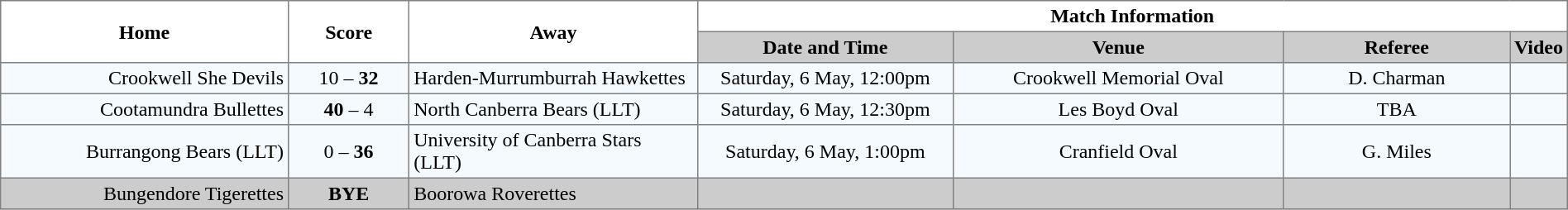<table border="1" cellpadding="3" cellspacing="0" width="100%" style="border-collapse:collapse;  text-align:center;">
<tr>
<th rowspan="2" width="19%">Home</th>
<th rowspan="2" width="8%">Score</th>
<th rowspan="2" width="19%">Away</th>
<th colspan="4">Match Information</th>
</tr>
<tr style="background:#CCCCCC">
<th width="17%">Date and Time</th>
<th width="22%">Venue</th>
<th width="50%">Referee</th>
<th>Video</th>
</tr>
<tr style="text-align:center; background:#f5faff;">
<td align="right">Crookwell She Devils </td>
<td>10 – <strong>32</strong></td>
<td align="left"> Harden-Murrumburrah Hawkettes</td>
<td>Saturday, 6 May, 12:00pm</td>
<td>Crookwell Memorial Oval</td>
<td>D. Charman</td>
<td></td>
</tr>
<tr style="text-align:center; background:#f5faff;">
<td align="right">Cootamundra Bullettes </td>
<td><strong>40</strong> – 4</td>
<td align="left"> North Canberra Bears (LLT)</td>
<td>Saturday, 6 May, 12:30pm</td>
<td>Les Boyd Oval</td>
<td>TBA</td>
<td></td>
</tr>
<tr style="text-align:center; background:#f5faff;">
<td align="right">Burrangong Bears (LLT) </td>
<td>0 – <strong>36</strong></td>
<td align="left"> University of Canberra Stars (LLT)</td>
<td>Saturday, 6 May, 1:00pm</td>
<td>Cranfield Oval</td>
<td>G. Miles</td>
<td></td>
</tr>
<tr style="text-align:center; background:#CCCCCC;">
<td align="right">Bungendore Tigerettes </td>
<td><strong>BYE</strong></td>
<td align="left"> Boorowa Roverettes</td>
<td></td>
<td></td>
<td></td>
<td></td>
</tr>
</table>
